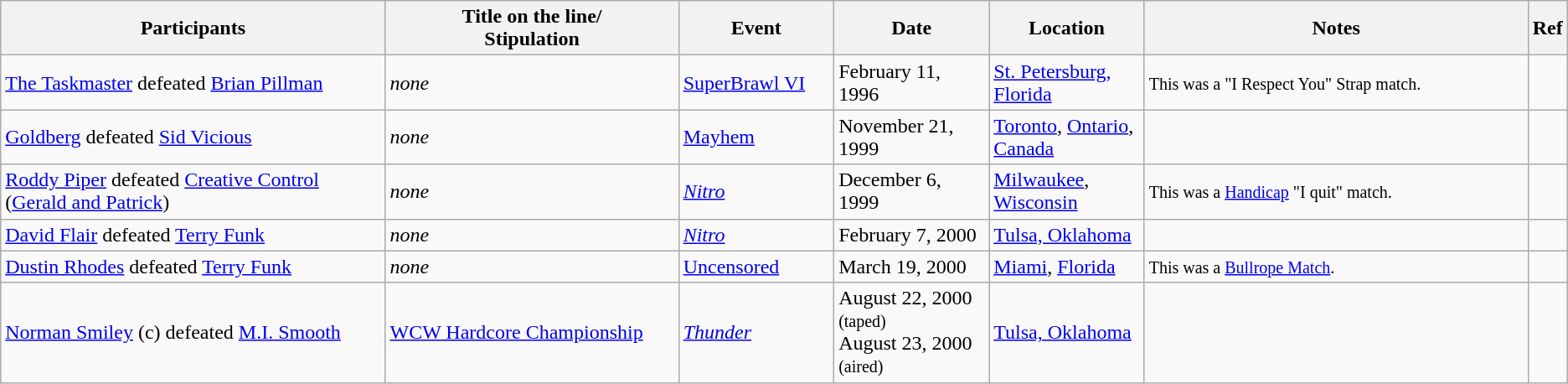<table class="wikitable">
<tr>
<th width=25%>Participants</th>
<th width=19%>Title on the line/<br>Stipulation</th>
<th width=10%>Event</th>
<th width=10%>Date</th>
<th width=10%>Location</th>
<th width=25%>Notes</th>
<th width=1%>Ref</th>
</tr>
<tr>
<td><a href='#'>The Taskmaster</a> defeated <a href='#'>Brian Pillman</a></td>
<td><em>none</em></td>
<td><a href='#'>SuperBrawl VI</a></td>
<td>February 11, 1996</td>
<td><a href='#'>St. Petersburg, Florida</a></td>
<td><small>This was a "I Respect You" Strap match.</small></td>
<td></td>
</tr>
<tr>
<td><a href='#'>Goldberg</a> defeated <a href='#'>Sid Vicious</a></td>
<td><em>none</em></td>
<td><a href='#'>Mayhem</a></td>
<td>November 21, 1999</td>
<td><a href='#'>Toronto</a>, <a href='#'>Ontario</a>, <a href='#'>Canada</a></td>
<td></td>
<td></td>
</tr>
<tr>
<td><a href='#'>Roddy Piper</a> defeated <a href='#'>Creative Control</a> (<a href='#'>Gerald and Patrick</a>)</td>
<td><em>none</em></td>
<td><em><a href='#'>Nitro</a></em></td>
<td>December 6, 1999</td>
<td><a href='#'>Milwaukee</a>, <a href='#'>Wisconsin</a></td>
<td><small>This was a <a href='#'>Handicap</a> "I quit" match.</small></td>
<td></td>
</tr>
<tr>
<td><a href='#'>David Flair</a> defeated <a href='#'>Terry Funk</a></td>
<td><em>none</em></td>
<td><em><a href='#'>Nitro</a></em></td>
<td>February 7, 2000</td>
<td><a href='#'>Tulsa, Oklahoma</a></td>
<td></td>
<td></td>
</tr>
<tr>
<td><a href='#'>Dustin Rhodes</a> defeated <a href='#'>Terry Funk</a></td>
<td><em>none</em></td>
<td><a href='#'>Uncensored</a></td>
<td>March 19, 2000</td>
<td><a href='#'>Miami</a>, <a href='#'>Florida</a></td>
<td><small>This was a <a href='#'>Bullrope Match</a>.</small></td>
<td></td>
</tr>
<tr>
<td><a href='#'>Norman Smiley</a> (c) defeated <a href='#'>M.I. Smooth</a></td>
<td><a href='#'>WCW Hardcore Championship</a></td>
<td><em><a href='#'>Thunder</a></em></td>
<td>August 22, 2000 <small>(taped)</small><br>August 23, 2000 <small>(aired)</small></td>
<td><a href='#'>Tulsa, Oklahoma</a></td>
<td></td>
<td></td>
</tr>
</table>
